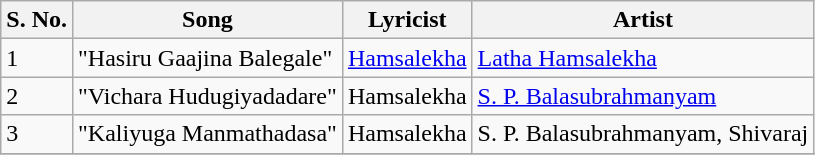<table class="wikitable">
<tr>
<th>S. No.</th>
<th>Song</th>
<th>Lyricist</th>
<th>Artist</th>
</tr>
<tr>
<td>1</td>
<td>"Hasiru Gaajina Balegale"</td>
<td><a href='#'>Hamsalekha</a></td>
<td><a href='#'>Latha Hamsalekha</a></td>
</tr>
<tr>
<td>2</td>
<td>"Vichara Hudugiyadadare"</td>
<td>Hamsalekha</td>
<td><a href='#'>S. P. Balasubrahmanyam</a></td>
</tr>
<tr>
<td>3</td>
<td>"Kaliyuga Manmathadasa"</td>
<td>Hamsalekha</td>
<td>S. P. Balasubrahmanyam, Shivaraj</td>
</tr>
<tr>
</tr>
</table>
